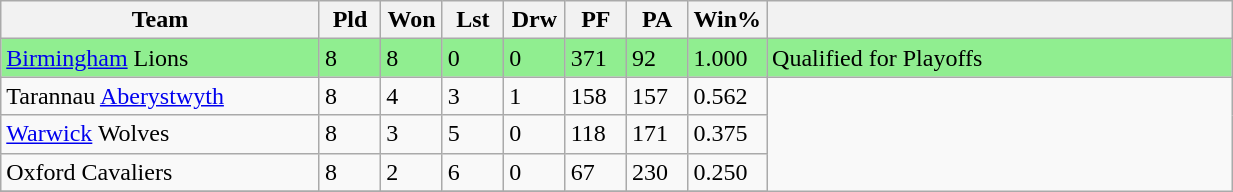<table class="wikitable" width=65%">
<tr>
<th width=26%>Team</th>
<th width=5%>Pld</th>
<th width=5%>Won</th>
<th width=5%>Lst</th>
<th width=5%>Drw</th>
<th width=5%>PF</th>
<th width=5%>PA</th>
<th width=6%>Win%</th>
<th width=38%></th>
</tr>
<tr style="background:lightgreen">
<td><a href='#'>Birmingham</a> Lions</td>
<td>8</td>
<td>8</td>
<td>0</td>
<td>0</td>
<td>371</td>
<td>92</td>
<td>1.000</td>
<td>Qualified for Playoffs</td>
</tr>
<tr>
<td>Tarannau <a href='#'>Aberystwyth</a></td>
<td>8</td>
<td>4</td>
<td>3</td>
<td>1</td>
<td>158</td>
<td>157</td>
<td>0.562</td>
</tr>
<tr>
<td><a href='#'>Warwick</a> Wolves</td>
<td>8</td>
<td>3</td>
<td>5</td>
<td>0</td>
<td>118</td>
<td>171</td>
<td>0.375</td>
</tr>
<tr>
<td>Oxford Cavaliers</td>
<td>8</td>
<td>2</td>
<td>6</td>
<td>0</td>
<td>67</td>
<td>230</td>
<td>0.250</td>
</tr>
<tr>
</tr>
</table>
